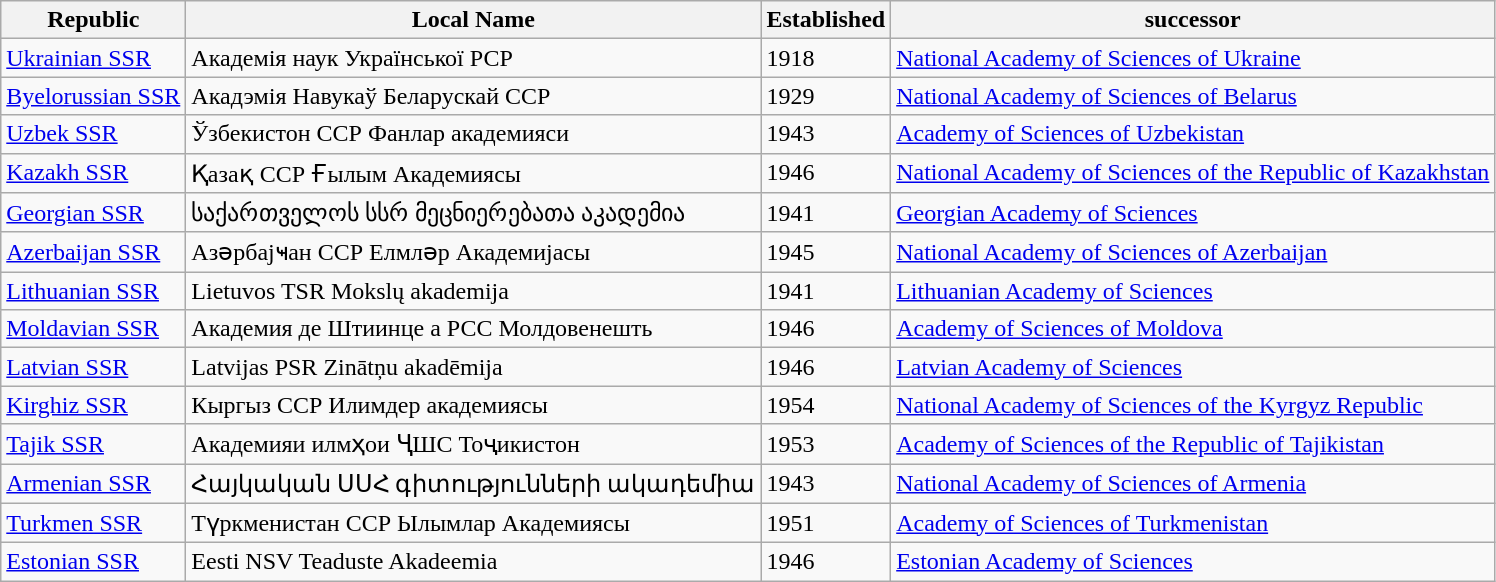<table class="wikitable sortable">
<tr>
<th>Republic</th>
<th>Local Name</th>
<th>Established</th>
<th>successor</th>
</tr>
<tr>
<td><a href='#'>Ukrainian SSR</a></td>
<td>Академія наук Української РСР</td>
<td>1918</td>
<td><a href='#'>National Academy of Sciences of Ukraine</a></td>
</tr>
<tr>
<td><a href='#'>Byelorussian SSR</a></td>
<td>Акадэмія Навукаў Беларускай ССР</td>
<td>1929</td>
<td><a href='#'>National Academy of Sciences of Belarus</a></td>
</tr>
<tr>
<td><a href='#'>Uzbek SSR</a></td>
<td>Ўзбекистон ССР Фанлар академияси</td>
<td>1943</td>
<td><a href='#'>Academy of Sciences of Uzbekistan</a></td>
</tr>
<tr>
<td><a href='#'>Kazakh SSR</a></td>
<td>Қазақ ССР Ғылым Академиясы</td>
<td>1946</td>
<td><a href='#'>National Academy of Sciences of the Republic of Kazakhstan</a></td>
</tr>
<tr>
<td><a href='#'>Georgian SSR</a></td>
<td>საქართველოს სსრ მეცნიერებათა აკადემია</td>
<td>1941</td>
<td><a href='#'>Georgian Academy of Sciences</a></td>
</tr>
<tr>
<td><a href='#'>Azerbaijan SSR</a></td>
<td>Азәрбајҹан ССР Елмләр Академијасы</td>
<td>1945</td>
<td><a href='#'>National Academy of Sciences of Azerbaijan</a></td>
</tr>
<tr>
<td><a href='#'>Lithuanian SSR</a></td>
<td>Lietuvos TSR Mokslų akademija</td>
<td>1941</td>
<td><a href='#'>Lithuanian Academy of Sciences</a></td>
</tr>
<tr>
<td><a href='#'>Moldavian SSR</a></td>
<td>Академия де Штиинце а РСС Молдовенешть</td>
<td>1946</td>
<td><a href='#'>Academy of Sciences of Moldova</a></td>
</tr>
<tr>
<td><a href='#'>Latvian SSR</a></td>
<td>Latvijas PSR Zinātņu akadēmija</td>
<td>1946</td>
<td><a href='#'>Latvian Academy of Sciences</a></td>
</tr>
<tr>
<td><a href='#'>Kirghiz SSR</a></td>
<td>Кыргыз ССР Илимдер академиясы</td>
<td>1954</td>
<td><a href='#'>National Academy of Sciences of the Kyrgyz Republic</a></td>
</tr>
<tr>
<td><a href='#'>Tajik SSR</a></td>
<td>Академияи илмҳои ҶШС Тоҷикистон</td>
<td>1953</td>
<td><a href='#'>Academy of Sciences of the Republic of Tajikistan</a></td>
</tr>
<tr>
<td><a href='#'>Armenian SSR</a></td>
<td>Հայկական ՍՍՀ գիտությունների ակադեմիա</td>
<td>1943</td>
<td><a href='#'>National Academy of Sciences of Armenia</a></td>
</tr>
<tr>
<td><a href='#'>Turkmen SSR</a></td>
<td>Түркменистан ССР Ылымлар Академиясы</td>
<td>1951</td>
<td><a href='#'>Academy of Sciences of Turkmenistan</a></td>
</tr>
<tr>
<td><a href='#'>Estonian SSR</a></td>
<td>Eesti NSV Teaduste Akadeemia</td>
<td>1946</td>
<td><a href='#'>Estonian Academy of Sciences</a></td>
</tr>
</table>
